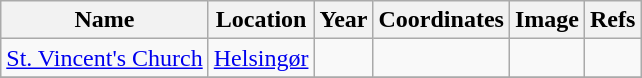<table class="wikitable sortable">
<tr>
<th>Name</th>
<th>Location</th>
<th>Year</th>
<th>Coordinates</th>
<th>Image</th>
<th>Refs</th>
</tr>
<tr>
<td><a href='#'>St. Vincent's Church</a></td>
<td><a href='#'>Helsingør</a></td>
<td></td>
<td></td>
<td></td>
<td></td>
</tr>
<tr>
</tr>
</table>
